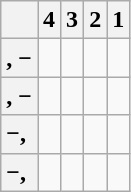<table class="wikitable">
<tr ---- valign="center">
<th></th>
<th>4</th>
<th>3</th>
<th>2</th>
<th>1</th>
</tr>
<tr ---- valign="center"  align="center">
<th>, −</th>
<td></td>
<td></td>
<td></td>
<td></td>
</tr>
<tr ---- valign="center"  align="center">
<th>, −</th>
<td></td>
<td></td>
<td></td>
<td></td>
</tr>
<tr ---- valign="center"  align="center">
<th>−, </th>
<td></td>
<td></td>
<td></td>
<td></td>
</tr>
<tr ---- valign="center"  align="center">
<th>−, </th>
<td></td>
<td></td>
<td></td>
<td></td>
</tr>
</table>
